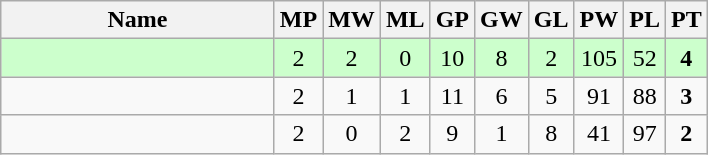<table class=wikitable style="text-align:center">
<tr>
<th width=175>Name</th>
<th width=20>MP</th>
<th width=20>MW</th>
<th width=20>ML</th>
<th width=20>GP</th>
<th width=20>GW</th>
<th width=20>GL</th>
<th width=20>PW</th>
<th width=20>PL</th>
<th width=20>PT</th>
</tr>
<tr style="background-color:#ccffcc;">
<td style="text-align:left;"><strong></strong></td>
<td>2</td>
<td>2</td>
<td>0</td>
<td>10</td>
<td>8</td>
<td>2</td>
<td>105</td>
<td>52</td>
<td><strong>4</strong></td>
</tr>
<tr>
<td style="text-align:left;"></td>
<td>2</td>
<td>1</td>
<td>1</td>
<td>11</td>
<td>6</td>
<td>5</td>
<td>91</td>
<td>88</td>
<td><strong>3</strong></td>
</tr>
<tr>
<td style="text-align:left;"></td>
<td>2</td>
<td>0</td>
<td>2</td>
<td>9</td>
<td>1</td>
<td>8</td>
<td>41</td>
<td>97</td>
<td><strong>2</strong></td>
</tr>
</table>
